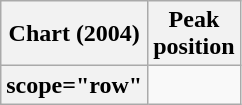<table class="wikitable sortable plainrowheaders">
<tr>
<th scope="col">Chart (2004)</th>
<th scope="col">Peak<br>position</th>
</tr>
<tr>
<th>scope="row" </th>
</tr>
</table>
